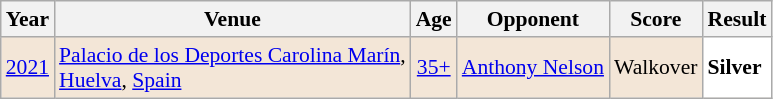<table class="sortable wikitable" style="font-size: 90%;">
<tr>
<th>Year</th>
<th>Venue</th>
<th>Age</th>
<th>Opponent</th>
<th>Score</th>
<th>Result</th>
</tr>
<tr style="background:#F3E6D7">
<td align="center"><a href='#'>2021</a></td>
<td align="left"><a href='#'>Palacio de los Deportes Carolina Marín</a>,<br><a href='#'>Huelva</a>, <a href='#'>Spain</a></td>
<td align="center"><a href='#'>35+</a></td>
<td align="left"> <a href='#'>Anthony Nelson</a></td>
<td align="left">Walkover</td>
<td style="text-align:left; background:white"> <strong>Silver</strong></td>
</tr>
</table>
